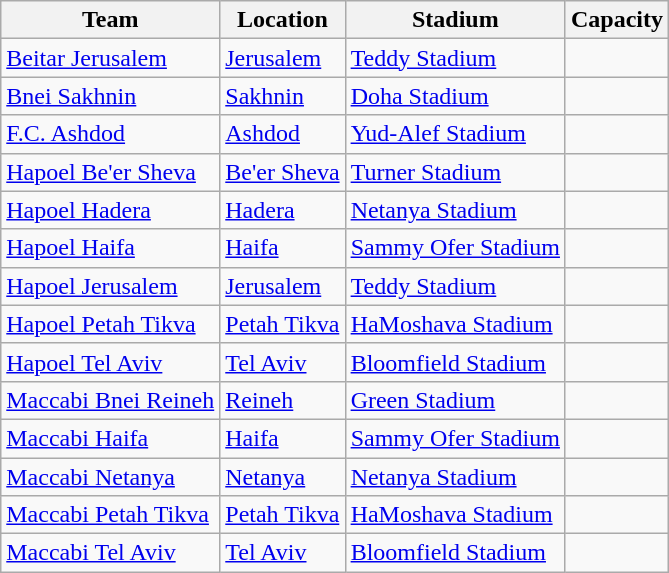<table class="wikitable sortable">
<tr>
<th>Team</th>
<th>Location</th>
<th>Stadium</th>
<th>Capacity</th>
</tr>
<tr>
<td><a href='#'>Beitar Jerusalem</a></td>
<td><a href='#'>Jerusalem</a></td>
<td><a href='#'>Teddy Stadium</a></td>
<td style="text-align:center"></td>
</tr>
<tr>
<td><a href='#'>Bnei Sakhnin</a></td>
<td><a href='#'>Sakhnin</a></td>
<td><a href='#'>Doha Stadium</a></td>
<td style="text-align:center"></td>
</tr>
<tr>
<td><a href='#'>F.C. Ashdod</a></td>
<td><a href='#'>Ashdod</a></td>
<td><a href='#'>Yud-Alef Stadium</a></td>
<td style="text-align:center"></td>
</tr>
<tr>
<td><a href='#'>Hapoel Be'er Sheva</a></td>
<td><a href='#'>Be'er Sheva</a></td>
<td><a href='#'>Turner Stadium</a></td>
<td style="text-align:center"></td>
</tr>
<tr>
<td><a href='#'>Hapoel Hadera</a></td>
<td><a href='#'>Hadera</a></td>
<td><a href='#'>Netanya Stadium</a></td>
<td style="text-align:center"></td>
</tr>
<tr>
<td><a href='#'>Hapoel Haifa</a></td>
<td><a href='#'>Haifa</a></td>
<td><a href='#'>Sammy Ofer Stadium</a></td>
<td style="text-align:center"></td>
</tr>
<tr>
<td><a href='#'>Hapoel Jerusalem</a></td>
<td><a href='#'>Jerusalem</a></td>
<td><a href='#'>Teddy Stadium</a></td>
<td style="text-align:center"></td>
</tr>
<tr>
<td><a href='#'>Hapoel Petah Tikva</a></td>
<td><a href='#'>Petah Tikva</a></td>
<td><a href='#'>HaMoshava Stadium</a></td>
<td style="text-align:center"></td>
</tr>
<tr>
<td><a href='#'>Hapoel Tel Aviv</a></td>
<td><a href='#'>Tel Aviv</a></td>
<td><a href='#'>Bloomfield Stadium</a></td>
<td style="text-align:center"></td>
</tr>
<tr>
<td><a href='#'>Maccabi Bnei Reineh</a></td>
<td><a href='#'>Reineh</a></td>
<td><a href='#'>Green Stadium</a></td>
<td align=center></td>
</tr>
<tr>
<td><a href='#'>Maccabi Haifa</a></td>
<td><a href='#'>Haifa</a></td>
<td><a href='#'>Sammy Ofer Stadium</a></td>
<td style="text-align:center"></td>
</tr>
<tr>
<td><a href='#'>Maccabi Netanya</a></td>
<td><a href='#'>Netanya</a></td>
<td><a href='#'>Netanya Stadium</a></td>
<td style="text-align:center"></td>
</tr>
<tr>
<td><a href='#'>Maccabi Petah Tikva</a></td>
<td><a href='#'>Petah Tikva</a></td>
<td><a href='#'>HaMoshava Stadium</a></td>
<td style="text-align:center"></td>
</tr>
<tr>
<td><a href='#'>Maccabi Tel Aviv</a></td>
<td><a href='#'>Tel Aviv</a></td>
<td><a href='#'>Bloomfield Stadium</a></td>
<td style="text-align:center"></td>
</tr>
</table>
